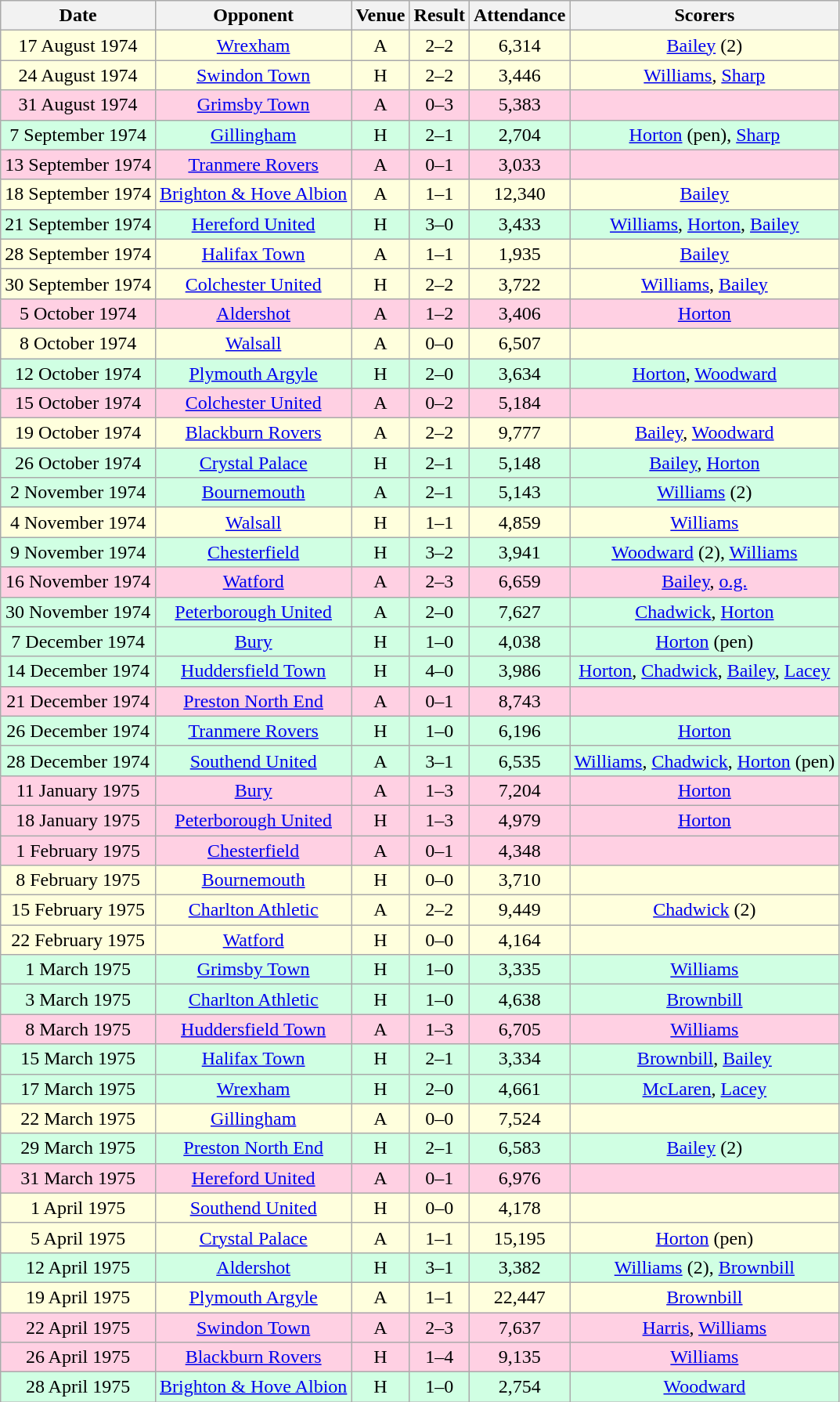<table class="wikitable sortable" style="font-size:100%; text-align:center">
<tr>
<th>Date</th>
<th>Opponent</th>
<th>Venue</th>
<th>Result</th>
<th>Attendance</th>
<th>Scorers</th>
</tr>
<tr style="background-color: #ffffdd;">
<td>17 August 1974</td>
<td><a href='#'>Wrexham</a></td>
<td>A</td>
<td>2–2</td>
<td>6,314</td>
<td><a href='#'>Bailey</a> (2)</td>
</tr>
<tr style="background-color: #ffffdd;">
<td>24 August 1974</td>
<td><a href='#'>Swindon Town</a></td>
<td>H</td>
<td>2–2</td>
<td>3,446</td>
<td><a href='#'>Williams</a>, <a href='#'>Sharp</a></td>
</tr>
<tr style="background-color: #ffd0e3;">
<td>31 August 1974</td>
<td><a href='#'>Grimsby Town</a></td>
<td>A</td>
<td>0–3</td>
<td>5,383</td>
<td></td>
</tr>
<tr style="background-color: #d0ffe3;">
<td>7 September 1974</td>
<td><a href='#'>Gillingham</a></td>
<td>H</td>
<td>2–1</td>
<td>2,704</td>
<td><a href='#'>Horton</a> (pen), <a href='#'>Sharp</a></td>
</tr>
<tr style="background-color: #ffd0e3;">
<td>13 September 1974</td>
<td><a href='#'>Tranmere Rovers</a></td>
<td>A</td>
<td>0–1</td>
<td>3,033</td>
<td></td>
</tr>
<tr style="background-color: #ffffdd;">
<td>18 September 1974</td>
<td><a href='#'>Brighton & Hove Albion</a></td>
<td>A</td>
<td>1–1</td>
<td>12,340</td>
<td><a href='#'>Bailey</a></td>
</tr>
<tr style="background-color: #d0ffe3;">
<td>21 September 1974</td>
<td><a href='#'>Hereford United</a></td>
<td>H</td>
<td>3–0</td>
<td>3,433</td>
<td><a href='#'>Williams</a>, <a href='#'>Horton</a>, <a href='#'>Bailey</a></td>
</tr>
<tr style="background-color: #ffffdd;">
<td>28 September 1974</td>
<td><a href='#'>Halifax Town</a></td>
<td>A</td>
<td>1–1</td>
<td>1,935</td>
<td><a href='#'>Bailey</a></td>
</tr>
<tr style="background-color: #ffffdd;">
<td>30 September 1974</td>
<td><a href='#'>Colchester United</a></td>
<td>H</td>
<td>2–2</td>
<td>3,722</td>
<td><a href='#'>Williams</a>, <a href='#'>Bailey</a></td>
</tr>
<tr style="background-color: #ffd0e3;">
<td>5 October 1974</td>
<td><a href='#'>Aldershot</a></td>
<td>A</td>
<td>1–2</td>
<td>3,406</td>
<td><a href='#'>Horton</a></td>
</tr>
<tr style="background-color: #ffffdd;">
<td>8 October 1974</td>
<td><a href='#'>Walsall</a></td>
<td>A</td>
<td>0–0</td>
<td>6,507</td>
<td></td>
</tr>
<tr style="background-color: #d0ffe3;">
<td>12 October 1974</td>
<td><a href='#'>Plymouth Argyle</a></td>
<td>H</td>
<td>2–0</td>
<td>3,634</td>
<td><a href='#'>Horton</a>, <a href='#'>Woodward</a></td>
</tr>
<tr style="background-color: #ffd0e3;">
<td>15 October 1974</td>
<td><a href='#'>Colchester United</a></td>
<td>A</td>
<td>0–2</td>
<td>5,184</td>
<td></td>
</tr>
<tr style="background-color: #ffffdd;">
<td>19 October 1974</td>
<td><a href='#'>Blackburn Rovers</a></td>
<td>A</td>
<td>2–2</td>
<td>9,777</td>
<td><a href='#'>Bailey</a>, <a href='#'>Woodward</a></td>
</tr>
<tr style="background-color: #d0ffe3;">
<td>26 October 1974</td>
<td><a href='#'>Crystal Palace</a></td>
<td>H</td>
<td>2–1</td>
<td>5,148</td>
<td><a href='#'>Bailey</a>, <a href='#'>Horton</a></td>
</tr>
<tr style="background-color: #d0ffe3;">
<td>2 November 1974</td>
<td><a href='#'>Bournemouth</a></td>
<td>A</td>
<td>2–1</td>
<td>5,143</td>
<td><a href='#'>Williams</a> (2)</td>
</tr>
<tr style="background-color: #ffffdd;">
<td>4 November 1974</td>
<td><a href='#'>Walsall</a></td>
<td>H</td>
<td>1–1</td>
<td>4,859</td>
<td><a href='#'>Williams</a></td>
</tr>
<tr style="background-color: #d0ffe3;">
<td>9 November 1974</td>
<td><a href='#'>Chesterfield</a></td>
<td>H</td>
<td>3–2</td>
<td>3,941</td>
<td><a href='#'>Woodward</a> (2), <a href='#'>Williams</a></td>
</tr>
<tr style="background-color: #ffd0e3;">
<td>16 November 1974</td>
<td><a href='#'>Watford</a></td>
<td>A</td>
<td>2–3</td>
<td>6,659</td>
<td><a href='#'>Bailey</a>, <a href='#'>o.g.</a></td>
</tr>
<tr style="background-color: #d0ffe3;">
<td>30 November 1974</td>
<td><a href='#'>Peterborough United</a></td>
<td>A</td>
<td>2–0</td>
<td>7,627</td>
<td><a href='#'>Chadwick</a>, <a href='#'>Horton</a></td>
</tr>
<tr style="background-color: #d0ffe3;">
<td>7 December 1974</td>
<td><a href='#'>Bury</a></td>
<td>H</td>
<td>1–0</td>
<td>4,038</td>
<td><a href='#'>Horton</a> (pen)</td>
</tr>
<tr style="background-color: #d0ffe3;">
<td>14 December 1974</td>
<td><a href='#'>Huddersfield Town</a></td>
<td>H</td>
<td>4–0</td>
<td>3,986</td>
<td><a href='#'>Horton</a>, <a href='#'>Chadwick</a>, <a href='#'>Bailey</a>, <a href='#'>Lacey</a></td>
</tr>
<tr style="background-color: #ffd0e3;">
<td>21 December 1974</td>
<td><a href='#'>Preston North End</a></td>
<td>A</td>
<td>0–1</td>
<td>8,743</td>
<td></td>
</tr>
<tr style="background-color: #d0ffe3;">
<td>26 December 1974</td>
<td><a href='#'>Tranmere Rovers</a></td>
<td>H</td>
<td>1–0</td>
<td>6,196</td>
<td><a href='#'>Horton</a></td>
</tr>
<tr style="background-color: #d0ffe3;">
<td>28 December 1974</td>
<td><a href='#'>Southend United</a></td>
<td>A</td>
<td>3–1</td>
<td>6,535</td>
<td><a href='#'>Williams</a>, <a href='#'>Chadwick</a>, <a href='#'>Horton</a> (pen)</td>
</tr>
<tr style="background-color: #ffd0e3;">
<td>11 January 1975</td>
<td><a href='#'>Bury</a></td>
<td>A</td>
<td>1–3</td>
<td>7,204</td>
<td><a href='#'>Horton</a></td>
</tr>
<tr style="background-color: #ffd0e3;">
<td>18 January 1975</td>
<td><a href='#'>Peterborough United</a></td>
<td>H</td>
<td>1–3</td>
<td>4,979</td>
<td><a href='#'>Horton</a></td>
</tr>
<tr style="background-color: #ffd0e3;">
<td>1 February 1975</td>
<td><a href='#'>Chesterfield</a></td>
<td>A</td>
<td>0–1</td>
<td>4,348</td>
<td></td>
</tr>
<tr style="background-color: #ffffdd;">
<td>8 February 1975</td>
<td><a href='#'>Bournemouth</a></td>
<td>H</td>
<td>0–0</td>
<td>3,710</td>
<td></td>
</tr>
<tr style="background-color: #ffffdd;">
<td>15 February 1975</td>
<td><a href='#'>Charlton Athletic</a></td>
<td>A</td>
<td>2–2</td>
<td>9,449</td>
<td><a href='#'>Chadwick</a> (2)</td>
</tr>
<tr style="background-color: #ffffdd;">
<td>22 February 1975</td>
<td><a href='#'>Watford</a></td>
<td>H</td>
<td>0–0</td>
<td>4,164</td>
<td></td>
</tr>
<tr style="background-color: #d0ffe3;">
<td>1 March 1975</td>
<td><a href='#'>Grimsby Town</a></td>
<td>H</td>
<td>1–0</td>
<td>3,335</td>
<td><a href='#'>Williams</a></td>
</tr>
<tr style="background-color: #d0ffe3;">
<td>3 March 1975</td>
<td><a href='#'>Charlton Athletic</a></td>
<td>H</td>
<td>1–0</td>
<td>4,638</td>
<td><a href='#'>Brownbill</a></td>
</tr>
<tr style="background-color: #ffd0e3;">
<td>8 March 1975</td>
<td><a href='#'>Huddersfield Town</a></td>
<td>A</td>
<td>1–3</td>
<td>6,705</td>
<td><a href='#'>Williams</a></td>
</tr>
<tr style="background-color: #d0ffe3;">
<td>15 March 1975</td>
<td><a href='#'>Halifax Town</a></td>
<td>H</td>
<td>2–1</td>
<td>3,334</td>
<td><a href='#'>Brownbill</a>, <a href='#'>Bailey</a></td>
</tr>
<tr style="background-color: #d0ffe3;">
<td>17 March 1975</td>
<td><a href='#'>Wrexham</a></td>
<td>H</td>
<td>2–0</td>
<td>4,661</td>
<td><a href='#'>McLaren</a>, <a href='#'>Lacey</a></td>
</tr>
<tr style="background-color: #ffffdd;">
<td>22 March 1975</td>
<td><a href='#'>Gillingham</a></td>
<td>A</td>
<td>0–0</td>
<td>7,524</td>
<td></td>
</tr>
<tr style="background-color: #d0ffe3;">
<td>29 March 1975</td>
<td><a href='#'>Preston North End</a></td>
<td>H</td>
<td>2–1</td>
<td>6,583</td>
<td><a href='#'>Bailey</a> (2)</td>
</tr>
<tr style="background-color: #ffd0e3;">
<td>31 March 1975</td>
<td><a href='#'>Hereford United</a></td>
<td>A</td>
<td>0–1</td>
<td>6,976</td>
<td></td>
</tr>
<tr style="background-color: #ffffdd;">
<td>1 April 1975</td>
<td><a href='#'>Southend United</a></td>
<td>H</td>
<td>0–0</td>
<td>4,178</td>
<td></td>
</tr>
<tr style="background-color: #ffffdd;">
<td>5 April 1975</td>
<td><a href='#'>Crystal Palace</a></td>
<td>A</td>
<td>1–1</td>
<td>15,195</td>
<td><a href='#'>Horton</a> (pen)</td>
</tr>
<tr style="background-color: #d0ffe3;">
<td>12 April 1975</td>
<td><a href='#'>Aldershot</a></td>
<td>H</td>
<td>3–1</td>
<td>3,382</td>
<td><a href='#'>Williams</a> (2), <a href='#'>Brownbill</a></td>
</tr>
<tr style="background-color: #ffffdd;">
<td>19 April 1975</td>
<td><a href='#'>Plymouth Argyle</a></td>
<td>A</td>
<td>1–1</td>
<td>22,447</td>
<td><a href='#'>Brownbill</a></td>
</tr>
<tr style="background-color: #ffd0e3;">
<td>22 April 1975</td>
<td><a href='#'>Swindon Town</a></td>
<td>A</td>
<td>2–3</td>
<td>7,637</td>
<td><a href='#'>Harris</a>, <a href='#'>Williams</a></td>
</tr>
<tr style="background-color: #ffd0e3;">
<td>26 April 1975</td>
<td><a href='#'>Blackburn Rovers</a></td>
<td>H</td>
<td>1–4</td>
<td>9,135</td>
<td><a href='#'>Williams</a></td>
</tr>
<tr style="background-color: #d0ffe3;">
<td>28 April 1975</td>
<td><a href='#'>Brighton & Hove Albion</a></td>
<td>H</td>
<td>1–0</td>
<td>2,754</td>
<td><a href='#'>Woodward</a></td>
</tr>
</table>
